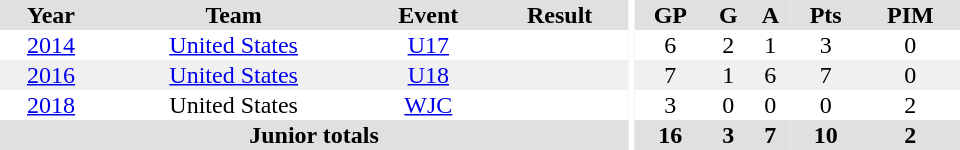<table border="0" cellpadding="1" cellspacing="0" ID="Table3" style="text-align:center; width:40em;">
<tr bgcolor="#e0e0e0">
<th>Year</th>
<th>Team</th>
<th>Event</th>
<th>Result</th>
<th rowspan="99" bgcolor="#ffffff"></th>
<th>GP</th>
<th>G</th>
<th>A</th>
<th>Pts</th>
<th>PIM</th>
</tr>
<tr>
<td><a href='#'>2014</a></td>
<td><a href='#'>United States</a></td>
<td><a href='#'>U17</a></td>
<td></td>
<td>6</td>
<td>2</td>
<td>1</td>
<td>3</td>
<td>0</td>
</tr>
<tr bgcolor="#f0f0f0">
<td><a href='#'>2016</a></td>
<td><a href='#'>United States</a></td>
<td><a href='#'>U18</a></td>
<td></td>
<td>7</td>
<td>1</td>
<td>6</td>
<td>7</td>
<td>0</td>
</tr>
<tr>
<td><a href='#'>2018</a></td>
<td>United States</td>
<td><a href='#'>WJC</a></td>
<td></td>
<td>3</td>
<td>0</td>
<td>0</td>
<td>0</td>
<td>2</td>
</tr>
<tr bgcolor="#e0e0e0">
<th colspan="4">Junior totals</th>
<th>16</th>
<th>3</th>
<th>7</th>
<th>10</th>
<th>2</th>
</tr>
</table>
